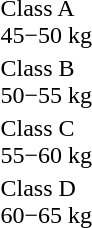<table>
<tr>
<td rowspan=2>Class A<br>45−50 kg</td>
<td rowspan=2></td>
<td rowspan=2></td>
<td></td>
</tr>
<tr>
<td></td>
</tr>
<tr>
<td rowspan=2>Class B<br>50−55 kg</td>
<td rowspan=2></td>
<td rowspan=2></td>
<td></td>
</tr>
<tr>
<td></td>
</tr>
<tr>
<td rowspan=2>Class C<br>55−60 kg</td>
<td rowspan=2></td>
<td rowspan=2></td>
<td></td>
</tr>
<tr>
<td></td>
</tr>
<tr>
<td rowspan=2>Class D<br>60−65 kg</td>
<td rowspan=2></td>
<td rowspan=2></td>
<td></td>
</tr>
<tr>
<td></td>
</tr>
</table>
